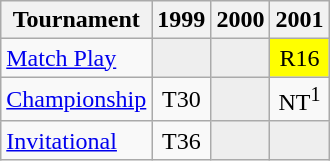<table class="wikitable" style="text-align:center;">
<tr>
<th>Tournament</th>
<th>1999</th>
<th>2000</th>
<th>2001</th>
</tr>
<tr>
<td align="left"><a href='#'>Match Play</a></td>
<td style="background:#eeeeee;"></td>
<td style="background:#eeeeee;"></td>
<td style="background:yellow;">R16</td>
</tr>
<tr>
<td align="left"><a href='#'>Championship</a></td>
<td>T30</td>
<td style="background:#eeeeee;"></td>
<td>NT<sup>1</sup></td>
</tr>
<tr>
<td align="left"><a href='#'>Invitational</a></td>
<td>T36</td>
<td style="background:#eeeeee;"></td>
<td style="background:#eeeeee;"></td>
</tr>
</table>
